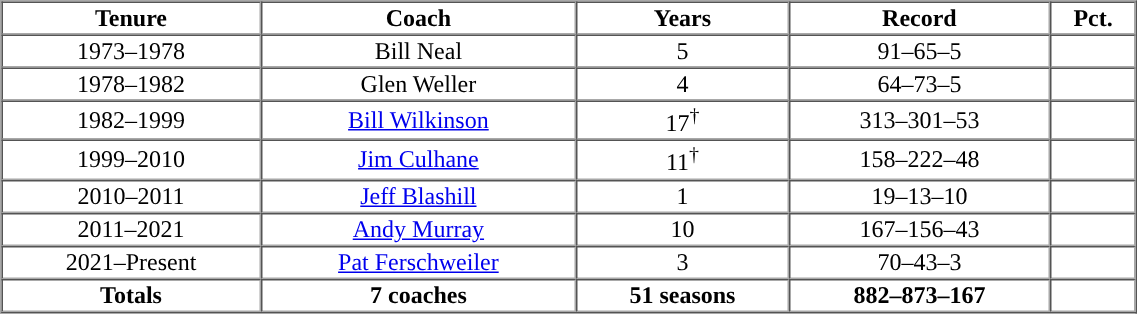<table cellpadding="1" border="1" cellspacing="0"  style="width:60%; text-align:center;">
<tr>
<th>Tenure</th>
<th>Coach</th>
<th>Years</th>
<th>Record</th>
<th>Pct.</th>
</tr>
<tr>
<td>1973–1978</td>
<td>Bill Neal</td>
<td>5</td>
<td>91–65–5</td>
<td></td>
</tr>
<tr>
<td>1978–1982</td>
<td>Glen Weller</td>
<td>4</td>
<td>64–73–5</td>
<td></td>
</tr>
<tr>
<td>1982–1999</td>
<td><a href='#'>Bill Wilkinson</a></td>
<td>17<sup>†</sup></td>
<td>313–301–53</td>
<td></td>
</tr>
<tr>
<td>1999–2010</td>
<td><a href='#'>Jim Culhane</a></td>
<td>11<sup>†</sup></td>
<td>158–222–48</td>
<td></td>
</tr>
<tr>
<td>2010–2011</td>
<td><a href='#'>Jeff Blashill</a></td>
<td>1</td>
<td>19–13–10</td>
<td></td>
</tr>
<tr>
<td>2011–2021</td>
<td><a href='#'>Andy Murray</a></td>
<td>10</td>
<td>167–156–43</td>
<td></td>
</tr>
<tr>
<td>2021–Present</td>
<td><a href='#'>Pat Ferschweiler</a></td>
<td>3</td>
<td>70–43–3</td>
<td></td>
</tr>
<tr>
<th>Totals</th>
<th>7 coaches</th>
<th>51 seasons</th>
<th>882–873–167</th>
<th></th>
</tr>
</table>
